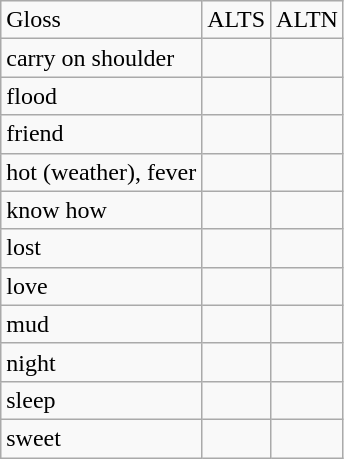<table class="wikitable">
<tr>
<td>Gloss</td>
<td>ALTS</td>
<td>ALTN</td>
</tr>
<tr>
<td>carry on shoulder</td>
<td></td>
<td></td>
</tr>
<tr>
<td>flood</td>
<td></td>
<td></td>
</tr>
<tr>
<td>friend</td>
<td></td>
<td></td>
</tr>
<tr>
<td>hot (weather), fever</td>
<td></td>
<td></td>
</tr>
<tr>
<td>know how</td>
<td></td>
<td></td>
</tr>
<tr>
<td>lost</td>
<td></td>
<td></td>
</tr>
<tr>
<td>love</td>
<td></td>
<td></td>
</tr>
<tr>
<td>mud</td>
<td></td>
<td></td>
</tr>
<tr>
<td>night</td>
<td></td>
<td></td>
</tr>
<tr>
<td>sleep</td>
<td></td>
<td></td>
</tr>
<tr>
<td>sweet</td>
<td></td>
<td></td>
</tr>
</table>
